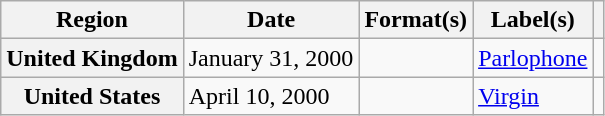<table class="wikitable plainrowheaders">
<tr>
<th scope="col">Region</th>
<th scope="col">Date</th>
<th scope="col">Format(s)</th>
<th scope="col">Label(s)</th>
<th scope="col"></th>
</tr>
<tr>
<th scope="row">United Kingdom</th>
<td>January 31, 2000</td>
<td></td>
<td><a href='#'>Parlophone</a></td>
<td></td>
</tr>
<tr>
<th scope="row">United States</th>
<td>April 10, 2000</td>
<td></td>
<td><a href='#'>Virgin</a></td>
<td></td>
</tr>
</table>
